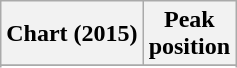<table class="wikitable sortable plainrowheaders" style="text-align:center">
<tr>
<th scope="col">Chart (2015)</th>
<th scope="col">Peak<br>position</th>
</tr>
<tr>
</tr>
<tr>
</tr>
</table>
